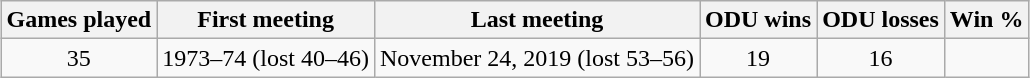<table class="wikitable" style="margin:1em auto;">
<tr>
<th>Games played</th>
<th>First meeting</th>
<th>Last meeting</th>
<th>ODU wins</th>
<th>ODU losses</th>
<th>Win %</th>
</tr>
<tr style="text-align:center;">
<td>35</td>
<td>1973–74 (lost 40–46)</td>
<td>November 24, 2019 (lost 53–56)</td>
<td>19</td>
<td>16</td>
<td></td>
</tr>
</table>
